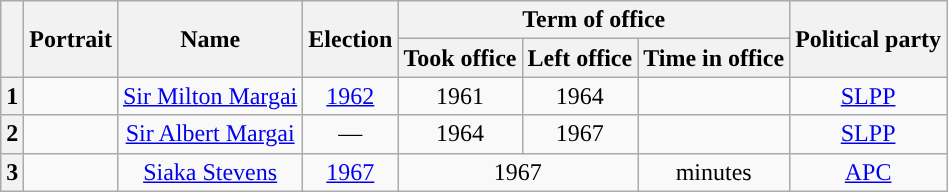<table class="wikitable" style="text-align:center">
<tr>
<th rowspan="2"></th>
<th rowspan="2">Portrait</th>
<th rowspan="2">Name<br></th>
<th rowspan="2">Election</th>
<th colspan="3">Term of office</th>
<th rowspan="2">Political party</th>
</tr>
<tr>
<th>Took office</th>
<th>Left office</th>
<th>Time in office</th>
</tr>
<tr>
<th style="background:">1</th>
<td></td>
<td><a href='#'>Sir Milton Margai</a><br></td>
<td><a href='#'>1962</a></td>
<td> 1961</td>
<td> 1964</td>
<td></td>
<td><a href='#'>SLPP</a></td>
</tr>
<tr>
<th style="background:">2</th>
<td></td>
<td><a href='#'>Sir Albert Margai</a><br></td>
<td>—</td>
<td> 1964</td>
<td> 1967</td>
<td></td>
<td><a href='#'>SLPP</a></td>
</tr>
<tr>
<th style="background:">3</th>
<td></td>
<td><a href='#'>Siaka Stevens</a><br></td>
<td><a href='#'>1967</a></td>
<td colspan=2> 1967<br></td>
<td>minutes</td>
<td><a href='#'>APC</a></td>
</tr>
</table>
